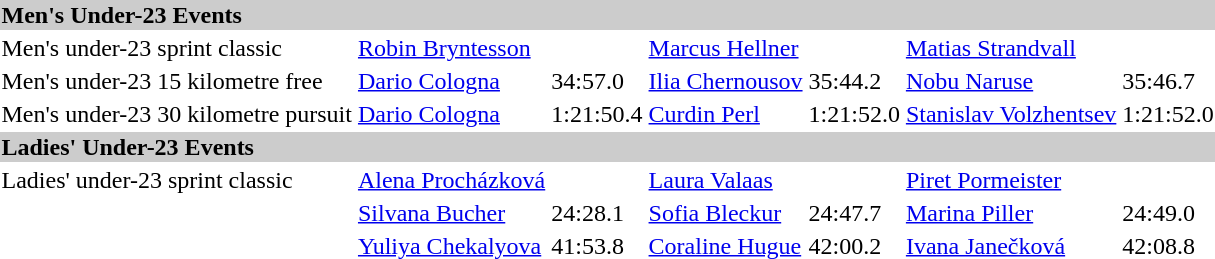<table>
<tr style="background:#ccc;">
<td colspan=7><strong>Men's Under-23 Events</strong></td>
</tr>
<tr>
<td>Men's under-23 sprint classic</td>
<td><a href='#'>Robin Bryntesson</a><br></td>
<td></td>
<td><a href='#'>Marcus Hellner</a><br></td>
<td></td>
<td><a href='#'>Matias Strandvall</a><br></td>
<td></td>
</tr>
<tr>
<td>Men's under-23 15 kilometre free</td>
<td><a href='#'>Dario Cologna</a><br></td>
<td>34:57.0</td>
<td><a href='#'>Ilia Chernousov</a><br></td>
<td>35:44.2</td>
<td><a href='#'>Nobu Naruse</a><br></td>
<td>35:46.7</td>
</tr>
<tr>
<td>Men's under-23 30 kilometre pursuit</td>
<td><a href='#'>Dario Cologna</a><br></td>
<td>1:21:50.4</td>
<td><a href='#'>Curdin Perl</a><br></td>
<td>1:21:52.0</td>
<td><a href='#'>Stanislav Volzhentsev</a><br></td>
<td>1:21:52.0</td>
</tr>
<tr style="background:#ccc;">
<td colspan=7><strong>Ladies' Under-23 Events</strong></td>
</tr>
<tr>
<td>Ladies' under-23 sprint classic</td>
<td><a href='#'>Alena Procházková</a><br></td>
<td></td>
<td><a href='#'>Laura Valaas</a><br></td>
<td></td>
<td><a href='#'>Piret Pormeister</a><br></td>
<td></td>
</tr>
<tr>
<td></td>
<td><a href='#'>Silvana Bucher</a><br></td>
<td>24:28.1</td>
<td><a href='#'>Sofia Bleckur</a><br></td>
<td>24:47.7</td>
<td><a href='#'>Marina Piller</a><br></td>
<td>24:49.0</td>
</tr>
<tr>
<td></td>
<td><a href='#'>Yuliya Chekalyova</a><br></td>
<td>41:53.8</td>
<td><a href='#'>Coraline Hugue</a><br></td>
<td>42:00.2</td>
<td><a href='#'>Ivana Janečková</a><br></td>
<td>42:08.8</td>
</tr>
</table>
